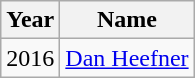<table class="wikitable" style="text-align:center">
<tr>
<th>Year</th>
<th>Name</th>
</tr>
<tr>
<td>2016</td>
<td><a href='#'>Dan Heefner</a></td>
</tr>
</table>
